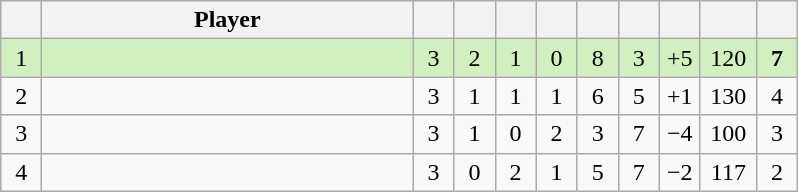<table class="wikitable" style="text-align:center; margin: 1em auto 1em auto, align:left">
<tr>
<th width=20></th>
<th width=240>Player</th>
<th width=20></th>
<th width=20></th>
<th width=20></th>
<th width=20></th>
<th width=20></th>
<th width=20></th>
<th width=20></th>
<th width=30></th>
<th width=20></th>
</tr>
<tr style="background:#D0F0C0;">
<td>1</td>
<td align=left></td>
<td>3</td>
<td>2</td>
<td>1</td>
<td>0</td>
<td>8</td>
<td>3</td>
<td>+5</td>
<td>120</td>
<td><strong>7</strong></td>
</tr>
<tr style=>
<td>2</td>
<td align=left></td>
<td>3</td>
<td>1</td>
<td>1</td>
<td>1</td>
<td>6</td>
<td>5</td>
<td>+1</td>
<td>130</td>
<td>4</td>
</tr>
<tr style=>
<td>3</td>
<td align=left></td>
<td>3</td>
<td>1</td>
<td>0</td>
<td>2</td>
<td>3</td>
<td>7</td>
<td>−4</td>
<td>100</td>
<td>3</td>
</tr>
<tr style=>
<td>4</td>
<td align=left></td>
<td>3</td>
<td>0</td>
<td>2</td>
<td>1</td>
<td>5</td>
<td>7</td>
<td>−2</td>
<td>117</td>
<td>2</td>
</tr>
</table>
